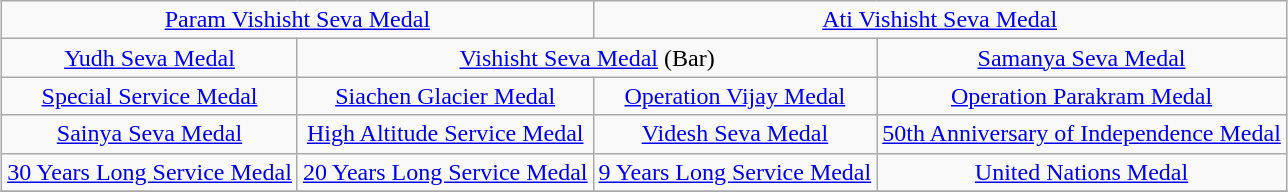<table class="wikitable" style="margin:1em auto; text-align:center;">
<tr>
<td colspan="2"><a href='#'>Param Vishisht Seva Medal</a></td>
<td colspan="2"><a href='#'>Ati Vishisht Seva Medal</a></td>
</tr>
<tr>
<td colspan="1"><a href='#'>Yudh Seva Medal</a></td>
<td colspan="2"><a href='#'>Vishisht Seva Medal</a> (Bar)</td>
<td colspan="1"><a href='#'>Samanya Seva Medal</a></td>
</tr>
<tr>
<td><a href='#'>Special Service Medal</a></td>
<td><a href='#'>Siachen Glacier Medal</a></td>
<td><a href='#'>Operation Vijay Medal</a></td>
<td><a href='#'>Operation Parakram Medal</a></td>
</tr>
<tr>
<td><a href='#'>Sainya Seva Medal</a></td>
<td><a href='#'>High Altitude Service Medal</a></td>
<td><a href='#'>Videsh Seva Medal</a></td>
<td><a href='#'>50th Anniversary of Independence Medal</a></td>
</tr>
<tr>
<td><a href='#'>30 Years Long Service Medal</a></td>
<td><a href='#'>20 Years Long Service Medal</a></td>
<td><a href='#'>9 Years Long Service Medal</a></td>
<td><a href='#'>United Nations Medal</a></td>
</tr>
<tr>
</tr>
</table>
